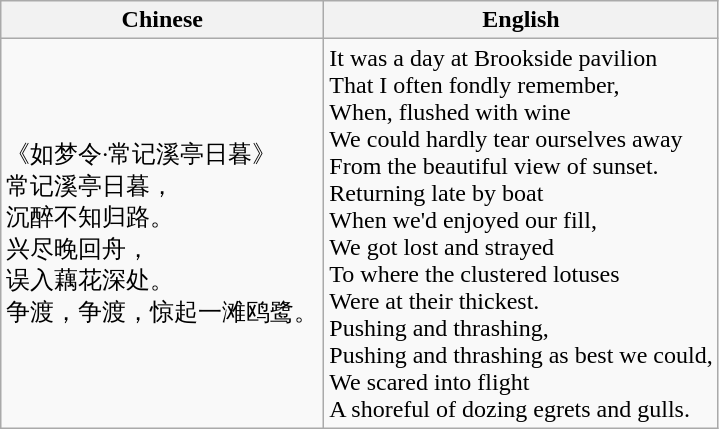<table class="wikitable">
<tr>
<th>Chinese</th>
<th>English</th>
</tr>
<tr>
<td>《如梦令·常记溪亭日暮》<br>常记溪亭日暮，<br>沉醉不知归路。<br>兴尽晚回舟，<br>误入藕花深处。<br>争渡，争渡，惊起一滩鸥鹭。</td>
<td>It was a day at Brookside pavilion<br>That I often fondly remember,<br>When, flushed with wine<br>We could hardly tear ourselves away<br>From the beautiful view of sunset.<br>Returning late by boat<br>When we'd enjoyed our fill,<br>We got lost and strayed<br>To where the clustered lotuses<br>Were at their thickest.<br>Pushing and thrashing,<br>Pushing and thrashing as best we could,<br>We scared into flight<br>A shoreful of dozing egrets and gulls.</td>
</tr>
</table>
